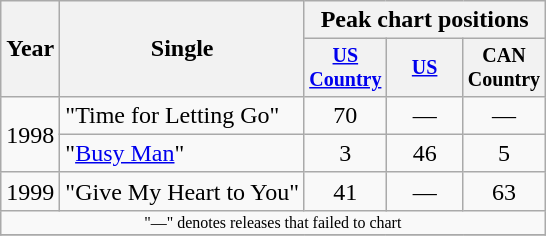<table class="wikitable" style="text-align:center;">
<tr>
<th rowspan="2">Year</th>
<th rowspan="2">Single</th>
<th colspan="3">Peak chart positions</th>
</tr>
<tr style="font-size:smaller;">
<th width="45"><a href='#'>US Country</a></th>
<th width="45"><a href='#'>US</a></th>
<th width="45">CAN Country</th>
</tr>
<tr>
<td rowspan="2">1998</td>
<td align="left">"Time for Letting Go"</td>
<td>70</td>
<td>—</td>
<td>—</td>
</tr>
<tr>
<td align="left">"<a href='#'>Busy Man</a>"</td>
<td>3</td>
<td>46</td>
<td>5</td>
</tr>
<tr>
<td>1999</td>
<td align="left">"Give My Heart to You"</td>
<td>41</td>
<td>—</td>
<td>63</td>
</tr>
<tr>
<td align="center" colspan="10" style="font-size:8pt">"—" denotes releases that failed to chart</td>
</tr>
<tr>
</tr>
</table>
